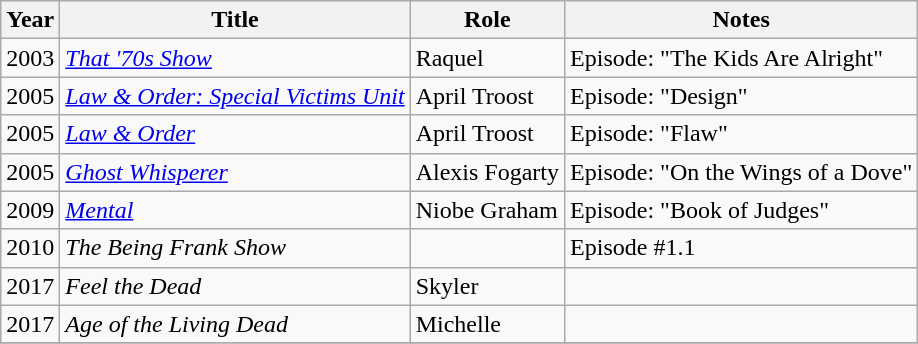<table class="wikitable sortable">
<tr>
<th>Year</th>
<th>Title</th>
<th>Role</th>
<th class="unsortable">Notes</th>
</tr>
<tr>
<td>2003</td>
<td><em><a href='#'>That '70s Show</a></em></td>
<td>Raquel</td>
<td>Episode: "The Kids Are Alright"</td>
</tr>
<tr>
<td>2005</td>
<td><em><a href='#'>Law & Order: Special Victims Unit</a></em></td>
<td>April Troost</td>
<td>Episode: "Design"</td>
</tr>
<tr>
<td>2005</td>
<td><em><a href='#'>Law & Order</a></em></td>
<td>April Troost</td>
<td>Episode: "Flaw"</td>
</tr>
<tr>
<td>2005</td>
<td><em><a href='#'>Ghost Whisperer</a></em></td>
<td>Alexis Fogarty</td>
<td>Episode: "On the Wings of a Dove"</td>
</tr>
<tr>
<td>2009</td>
<td><em><a href='#'>Mental</a></em></td>
<td>Niobe Graham</td>
<td>Episode: "Book of Judges"</td>
</tr>
<tr>
<td>2010</td>
<td data-sort-value="Being Frank Show, The"><em>The Being Frank Show</em></td>
<td></td>
<td>Episode #1.1</td>
</tr>
<tr>
<td>2017</td>
<td><em>Feel the Dead</em></td>
<td>Skyler</td>
<td></td>
</tr>
<tr>
<td>2017</td>
<td><em>Age of the Living Dead</em></td>
<td>Michelle</td>
<td></td>
</tr>
<tr>
</tr>
</table>
